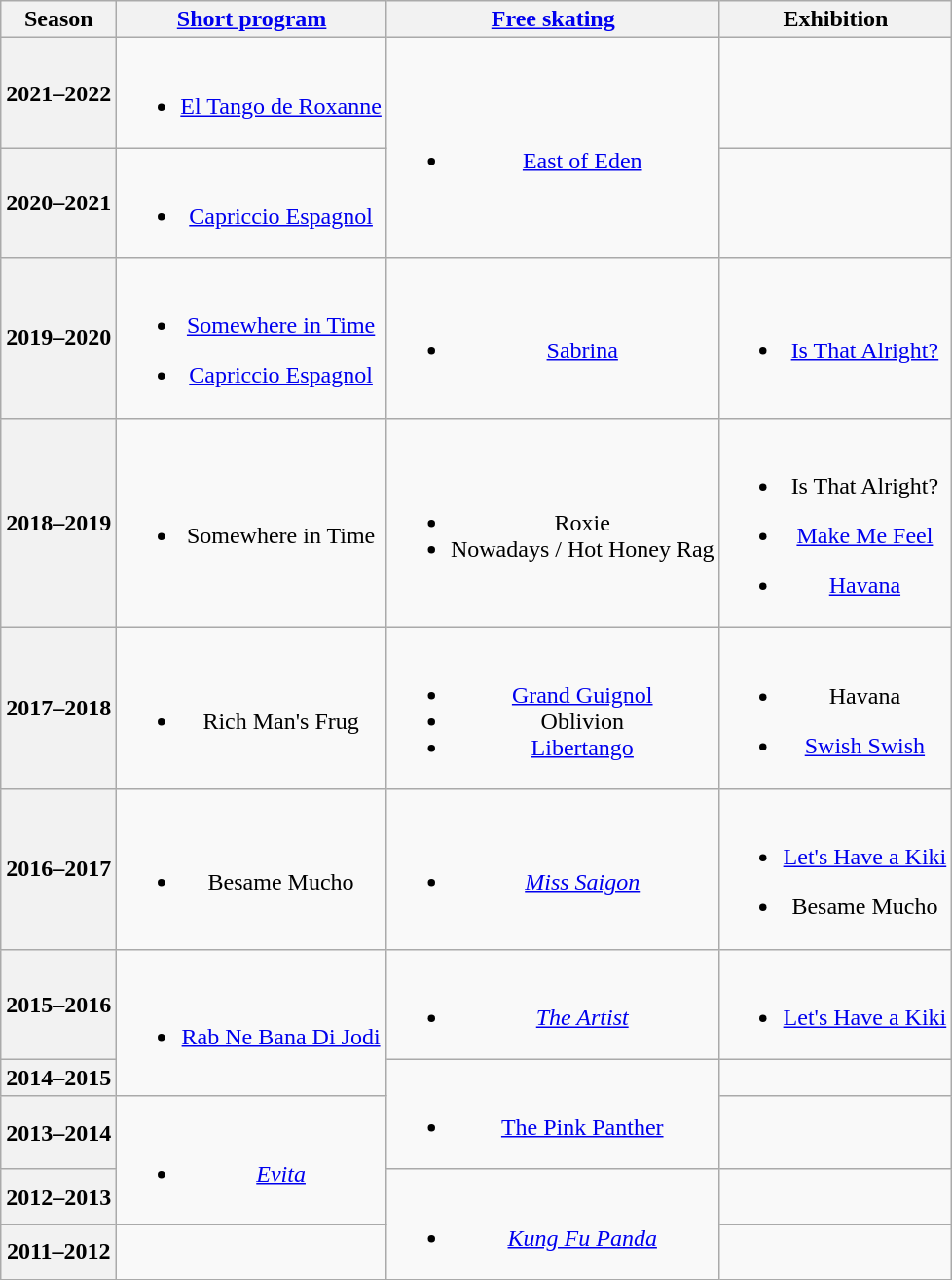<table class="wikitable" style="text-align:center">
<tr>
<th>Season</th>
<th><a href='#'>Short program</a></th>
<th><a href='#'>Free skating</a></th>
<th>Exhibition</th>
</tr>
<tr>
<th>2021–2022 <br></th>
<td><br><ul><li><a href='#'>El Tango de Roxanne</a> </li></ul></td>
<td rowspan=2><br><ul><li><a href='#'>East of Eden</a> <br> </li></ul></td>
<td></td>
</tr>
<tr>
<th>2020–2021 <br></th>
<td><br><ul><li><a href='#'>Capriccio Espagnol</a> <br> </li></ul></td>
<td></td>
</tr>
<tr>
<th>2019–2020 <br></th>
<td><br><ul><li><a href='#'>Somewhere in Time</a> <br> </li></ul><ul><li><a href='#'>Capriccio Espagnol</a> <br> </li></ul></td>
<td><br><ul><li><a href='#'>Sabrina</a> <br> </li></ul></td>
<td><br><ul><li><a href='#'>Is That Alright?</a> <br></li></ul></td>
</tr>
<tr>
<th>2018–2019 <br></th>
<td><br><ul><li>Somewhere in Time <br> </li></ul></td>
<td><br><ul><li>Roxie <br> </li><li>Nowadays / Hot Honey Rag <br> </li></ul></td>
<td><br><ul><li>Is That Alright?  <br></li></ul><ul><li><a href='#'>Make Me Feel</a> <br></li></ul><ul><li><a href='#'>Havana</a> <br> </li></ul></td>
</tr>
<tr>
<th>2017–2018 <br></th>
<td><br><ul><li>Rich Man's Frug <br> </li></ul></td>
<td><br><ul><li><a href='#'>Grand Guignol</a> <br> </li><li>Oblivion</li><li><a href='#'>Libertango</a> <br> </li></ul></td>
<td><br><ul><li>Havana <br> </li></ul><ul><li><a href='#'>Swish Swish</a> <br> </li></ul></td>
</tr>
<tr>
<th>2016–2017 <br></th>
<td><br><ul><li>Besame Mucho <br></li></ul></td>
<td><br><ul><li><em><a href='#'>Miss Saigon</a></em> <br></li></ul></td>
<td><br><ul><li><a href='#'>Let's Have a Kiki</a> <br></li></ul><ul><li>Besame Mucho <br></li></ul></td>
</tr>
<tr>
<th>2015–2016</th>
<td rowspan=2><br><ul><li><a href='#'>Rab Ne Bana Di Jodi</a> <br></li></ul></td>
<td><br><ul><li><em><a href='#'>The Artist</a></em> <br></li></ul></td>
<td><br><ul><li><a href='#'>Let's Have a Kiki</a> <br></li></ul></td>
</tr>
<tr>
<th>2014–2015</th>
<td rowspan=2><br><ul><li><a href='#'>The Pink Panther</a> <br></li></ul></td>
<td></td>
</tr>
<tr>
<th>2013–2014</th>
<td rowspan=2><br><ul><li><em><a href='#'>Evita</a></em> <br></li></ul></td>
<td></td>
</tr>
<tr>
<th>2012–2013</th>
<td rowspan=2><br><ul><li><em><a href='#'>Kung Fu Panda</a></em> <br></li></ul></td>
<td></td>
</tr>
<tr>
<th>2011–2012</th>
<td></td>
<td></td>
</tr>
</table>
